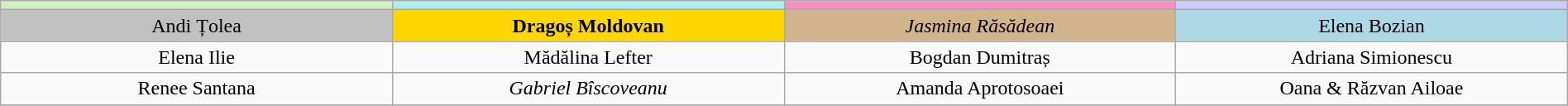<table class="wikitable"  style="text-align:center; font-size:100%; width:100%;">
<tr>
<td style="width:13%;" scope="col" bgcolor="#d0f0c0"><strong></strong></td>
<td style="width:13%;" scope="col" bgcolor="#afeeee"><strong></strong></td>
<td style="width:13%;" scope="col" bgcolor="#F78FC2"><strong></strong></td>
<td style="width:13%;" scope="col" bgcolor="#ccccff"><strong></strong></td>
</tr>
<tr>
<td bgcolor="silver">Andi Țolea</td>
<td bgcolor="gold"><strong>Dragoș Moldovan</strong></td>
<td bgcolor="tan"><em>Jasmina Răsădean</em></td>
<td bgcolor="lightblue">Elena Bozian</td>
</tr>
<tr>
<td>Elena Ilie</td>
<td>Mădălina Lefter</td>
<td>Bogdan Dumitraș</td>
<td>Adriana Simionescu</td>
</tr>
<tr>
<td>Renee Santana</td>
<td><em>Gabriel Bîscoveanu</em></td>
<td>Amanda Aprotosoaei</td>
<td>Oana & Răzvan Ailoae</td>
</tr>
<tr>
</tr>
</table>
